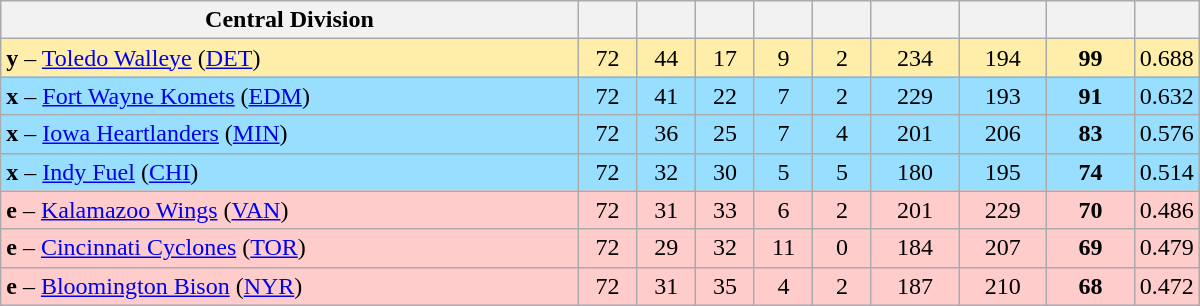<table class="wikitable sortable" style="text-align:center; width:50em">
<tr>
<th style="width:50%;" class="unsortable">Central Division</th>
<th width="5%"></th>
<th width="5%"></th>
<th width="5%"></th>
<th width="5%"></th>
<th width="5%"></th>
<th width="7.5%"></th>
<th width="7.5%"></th>
<th width="7.5%"></th>
<th width="7.5%"></th>
</tr>
<tr bgcolor=#ffeeaa>
<td align=left><strong>y</strong> – <a href='#'>Toledo Walleye</a> (<a href='#'>DET</a>)</td>
<td>72</td>
<td>44</td>
<td>17</td>
<td>9</td>
<td>2</td>
<td>234</td>
<td>194</td>
<td><strong>99</strong></td>
<td>0.688</td>
</tr>
<tr bgcolor=#97deff>
<td align=left><strong>x</strong> – <a href='#'>Fort Wayne Komets</a> (<a href='#'>EDM</a>)</td>
<td>72</td>
<td>41</td>
<td>22</td>
<td>7</td>
<td>2</td>
<td>229</td>
<td>193</td>
<td><strong>91</strong></td>
<td>0.632</td>
</tr>
<tr bgcolor=#97deff>
<td align=left><strong>x</strong> – <a href='#'>Iowa Heartlanders</a> (<a href='#'>MIN</a>)</td>
<td>72</td>
<td>36</td>
<td>25</td>
<td>7</td>
<td>4</td>
<td>201</td>
<td>206</td>
<td><strong>83</strong></td>
<td>0.576</td>
</tr>
<tr bgcolor=#97deff>
<td align=left><strong>x</strong> – <a href='#'>Indy Fuel</a> (<a href='#'>CHI</a>)</td>
<td>72</td>
<td>32</td>
<td>30</td>
<td>5</td>
<td>5</td>
<td>180</td>
<td>195</td>
<td><strong>74</strong></td>
<td>0.514</td>
</tr>
<tr bgcolor=#ffcccc>
<td align=left><strong>e</strong> – <a href='#'>Kalamazoo Wings</a> (<a href='#'>VAN</a>)</td>
<td>72</td>
<td>31</td>
<td>33</td>
<td>6</td>
<td>2</td>
<td>201</td>
<td>229</td>
<td><strong>70</strong></td>
<td>0.486</td>
</tr>
<tr bgcolor=#ffcccc>
<td align=left><strong>e</strong> – <a href='#'>Cincinnati Cyclones</a> (<a href='#'>TOR</a>)</td>
<td>72</td>
<td>29</td>
<td>32</td>
<td>11</td>
<td>0</td>
<td>184</td>
<td>207</td>
<td><strong>69</strong></td>
<td>0.479</td>
</tr>
<tr bgcolor=#ffcccc>
<td align=left><strong>e</strong> – <a href='#'>Bloomington Bison</a> (<a href='#'>NYR</a>)</td>
<td>72</td>
<td>31</td>
<td>35</td>
<td>4</td>
<td>2</td>
<td>187</td>
<td>210</td>
<td><strong>68</strong></td>
<td>0.472</td>
</tr>
</table>
